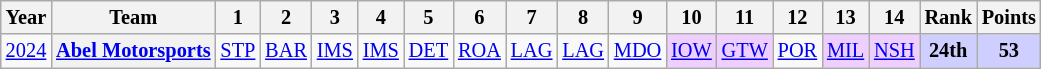<table class="wikitable" style="text-align:center; font-size:85%">
<tr>
<th>Year</th>
<th>Team</th>
<th>1</th>
<th>2</th>
<th>3</th>
<th>4</th>
<th>5</th>
<th>6</th>
<th>7</th>
<th>8</th>
<th>9</th>
<th>10</th>
<th>11</th>
<th>12</th>
<th>13</th>
<th>14</th>
<th>Rank</th>
<th>Points</th>
</tr>
<tr>
<td><a href='#'>2024</a></td>
<th nowrap><a href='#'>Abel Motorsports</a></th>
<td><a href='#'>STP</a></td>
<td><a href='#'>BAR</a></td>
<td><a href='#'>IMS</a></td>
<td><a href='#'>IMS</a></td>
<td><a href='#'>DET</a></td>
<td><a href='#'>ROA</a></td>
<td><a href='#'>LAG</a></td>
<td><a href='#'>LAG</a></td>
<td><a href='#'>MDO</a></td>
<td style="background:#EFCFFF;"><a href='#'>IOW</a><br></td>
<td style="background:#EFCFFF;"><a href='#'>GTW</a><br></td>
<td><a href='#'>POR</a></td>
<td style="background:#EFCFFF;"><a href='#'>MIL</a><br></td>
<td style="background:#EFCFFF;"><a href='#'>NSH</a><br></td>
<th style="background:#CFCFFF;">24th</th>
<th style="background:#CFCFFF;">53</th>
</tr>
</table>
